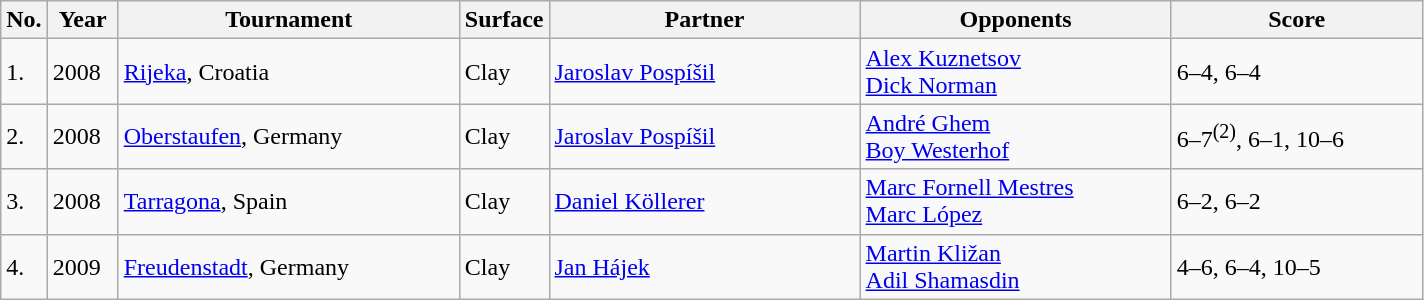<table class="sortable wikitable">
<tr>
<th style="width:20px" class="unsortable">No.</th>
<th style="width:40px">Year</th>
<th style="width:220px">Tournament</th>
<th style="width:50px">Surface</th>
<th style="width:200px">Partner</th>
<th style="width:200px">Opponents</th>
<th style="width:160px" class="unsortable">Score</th>
</tr>
<tr>
<td>1.</td>
<td>2008</td>
<td><a href='#'>Rijeka</a>, Croatia</td>
<td>Clay</td>
<td> <a href='#'>Jaroslav Pospíšil</a></td>
<td> <a href='#'>Alex Kuznetsov</a><br> <a href='#'>Dick Norman</a></td>
<td>6–4, 6–4</td>
</tr>
<tr>
<td>2.</td>
<td>2008</td>
<td><a href='#'>Oberstaufen</a>, Germany</td>
<td>Clay</td>
<td> <a href='#'>Jaroslav Pospíšil</a></td>
<td> <a href='#'>André Ghem</a><br> <a href='#'>Boy Westerhof</a></td>
<td>6–7<sup>(2)</sup>, 6–1, 10–6</td>
</tr>
<tr>
<td>3.</td>
<td>2008</td>
<td><a href='#'>Tarragona</a>, Spain</td>
<td>Clay</td>
<td> <a href='#'>Daniel Köllerer</a></td>
<td> <a href='#'>Marc Fornell Mestres</a><br> <a href='#'>Marc López</a></td>
<td>6–2, 6–2</td>
</tr>
<tr>
<td>4.</td>
<td>2009</td>
<td><a href='#'>Freudenstadt</a>, Germany</td>
<td>Clay</td>
<td> <a href='#'>Jan Hájek</a></td>
<td> <a href='#'>Martin Kližan</a><br> <a href='#'>Adil Shamasdin</a></td>
<td>4–6, 6–4, 10–5</td>
</tr>
</table>
